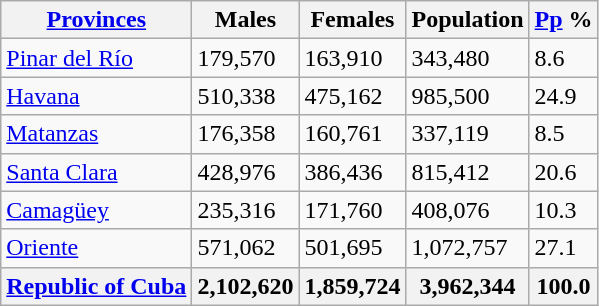<table class="wikitable sortable" style="text-align:left">
<tr>
<th><a href='#'>Provinces</a></th>
<th>Males</th>
<th>Females</th>
<th>Population</th>
<th><a href='#'>Pp</a> %</th>
</tr>
<tr>
<td><a href='#'>Pinar del Río</a></td>
<td>179,570</td>
<td>163,910</td>
<td>343,480</td>
<td>8.6</td>
</tr>
<tr>
<td><a href='#'>Havana</a></td>
<td>510,338</td>
<td>475,162</td>
<td>985,500</td>
<td>24.9</td>
</tr>
<tr>
<td><a href='#'>Matanzas</a></td>
<td>176,358</td>
<td>160,761</td>
<td>337,119</td>
<td>8.5</td>
</tr>
<tr>
<td><a href='#'>Santa Clara</a></td>
<td>428,976</td>
<td>386,436</td>
<td>815,412</td>
<td>20.6</td>
</tr>
<tr>
<td><a href='#'>Camagüey</a></td>
<td>235,316</td>
<td>171,760</td>
<td>408,076</td>
<td>10.3</td>
</tr>
<tr>
<td><a href='#'>Oriente</a></td>
<td>571,062</td>
<td>501,695</td>
<td>1,072,757</td>
<td>27.1</td>
</tr>
<tr>
<th> <a href='#'>Republic of Cuba</a></th>
<th>2,102,620</th>
<th>1,859,724</th>
<th>3,962,344</th>
<th>100.0</th>
</tr>
</table>
